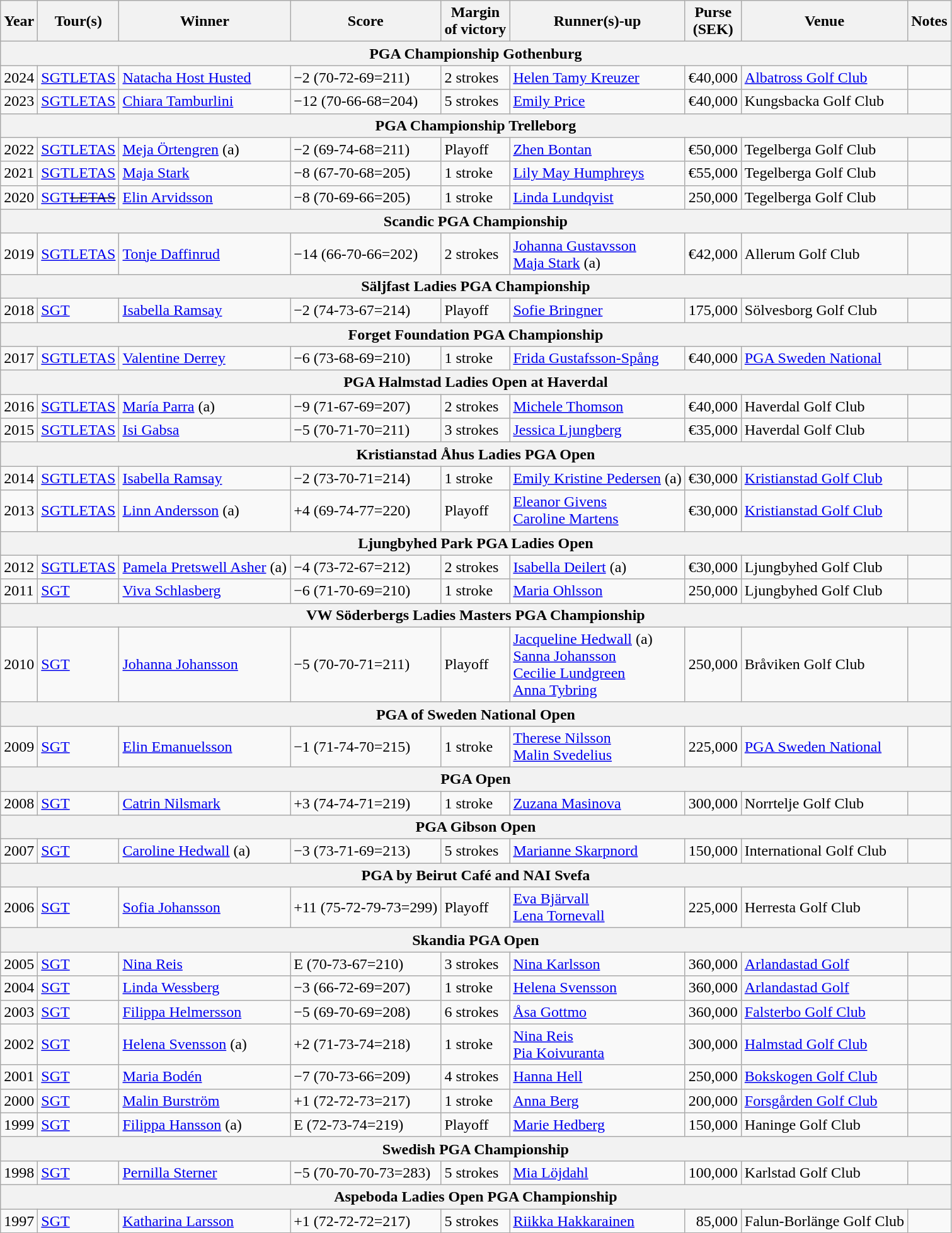<table class="wikitable">
<tr>
<th>Year</th>
<th>Tour(s)</th>
<th>Winner</th>
<th>Score</th>
<th>Margin<br>of victory</th>
<th>Runner(s)-up</th>
<th>Purse<br>(SEK)</th>
<th>Venue</th>
<th>Notes</th>
</tr>
<tr>
<th colspan=9>PGA Championship Gothenburg</th>
</tr>
<tr>
<td>2024</td>
<td><a href='#'>SGT</a><a href='#'>LETAS</a></td>
<td> <a href='#'>Natacha Host Husted</a></td>
<td>−2 (70-72-69=211)</td>
<td>2 strokes</td>
<td> <a href='#'>Helen Tamy Kreuzer</a></td>
<td align=right>€40,000</td>
<td><a href='#'>Albatross Golf Club</a></td>
<td></td>
</tr>
<tr>
<td>2023</td>
<td><a href='#'>SGT</a><a href='#'>LETAS</a></td>
<td> <a href='#'>Chiara Tamburlini</a></td>
<td>−12 (70-66-68=204)</td>
<td>5 strokes</td>
<td> <a href='#'>Emily Price</a></td>
<td align=right>€40,000</td>
<td>Kungsbacka Golf Club</td>
<td></td>
</tr>
<tr>
<th colspan=9>PGA Championship Trelleborg</th>
</tr>
<tr>
<td>2022</td>
<td><a href='#'>SGT</a><a href='#'>LETAS</a></td>
<td> <a href='#'>Meja Örtengren</a> (a)</td>
<td>−2 (69-74-68=211)</td>
<td>Playoff</td>
<td> <a href='#'>Zhen Bontan</a></td>
<td align=right>€50,000</td>
<td>Tegelberga Golf Club</td>
<td></td>
</tr>
<tr>
<td>2021</td>
<td><a href='#'>SGT</a><a href='#'>LETAS</a></td>
<td> <a href='#'>Maja Stark</a></td>
<td>−8 (67-70-68=205)</td>
<td>1 stroke</td>
<td> <a href='#'>Lily May Humphreys</a></td>
<td align=right>€55,000</td>
<td>Tegelberga Golf Club</td>
<td></td>
</tr>
<tr>
<td>2020</td>
<td><a href='#'>SGT</a><s><a href='#'>LETAS</a></s></td>
<td> <a href='#'>Elin Arvidsson</a></td>
<td>−8 (70-69-66=205)</td>
<td>1 stroke</td>
<td> <a href='#'>Linda Lundqvist</a></td>
<td align=right>250,000</td>
<td>Tegelberga Golf Club</td>
<td></td>
</tr>
<tr>
<th colspan=9>Scandic PGA Championship</th>
</tr>
<tr>
<td>2019</td>
<td><a href='#'>SGT</a><a href='#'>LETAS</a></td>
<td> <a href='#'>Tonje Daffinrud</a></td>
<td>−14 (66-70-66=202)</td>
<td>2 strokes</td>
<td> <a href='#'>Johanna Gustavsson</a><br> <a href='#'>Maja Stark</a> (a)</td>
<td align=right>€42,000</td>
<td>Allerum Golf Club</td>
<td></td>
</tr>
<tr>
<th colspan=9>Säljfast Ladies PGA Championship</th>
</tr>
<tr>
<td>2018</td>
<td><a href='#'>SGT</a></td>
<td> <a href='#'>Isabella Ramsay</a></td>
<td>−2 (74-73-67=214)</td>
<td>Playoff</td>
<td> <a href='#'>Sofie Bringner</a></td>
<td align=right>175,000</td>
<td>Sölvesborg Golf Club</td>
<td></td>
</tr>
<tr>
<th colspan=9>Forget Foundation PGA Championship</th>
</tr>
<tr>
<td>2017</td>
<td><a href='#'>SGT</a><a href='#'>LETAS</a></td>
<td> <a href='#'>Valentine Derrey</a></td>
<td>−6 (73-68-69=210)</td>
<td>1 stroke</td>
<td> <a href='#'>Frida Gustafsson-Spång</a></td>
<td align=right>€40,000</td>
<td><a href='#'>PGA Sweden National</a></td>
<td></td>
</tr>
<tr>
<th colspan=9>PGA Halmstad Ladies Open at Haverdal</th>
</tr>
<tr>
<td>2016</td>
<td><a href='#'>SGT</a><a href='#'>LETAS</a></td>
<td> <a href='#'>María Parra</a> (a)</td>
<td>−9 (71-67-69=207)</td>
<td>2 strokes</td>
<td> <a href='#'>Michele Thomson</a></td>
<td align=right>€40,000</td>
<td>Haverdal Golf Club</td>
<td> </td>
</tr>
<tr>
<td>2015</td>
<td><a href='#'>SGT</a><a href='#'>LETAS</a></td>
<td> <a href='#'>Isi Gabsa</a></td>
<td>−5 (70-71-70=211)</td>
<td>3 strokes</td>
<td> <a href='#'>Jessica Ljungberg</a></td>
<td align=right>€35,000</td>
<td>Haverdal Golf Club</td>
<td></td>
</tr>
<tr>
<th colspan=9>Kristianstad Åhus Ladies PGA Open</th>
</tr>
<tr>
<td>2014</td>
<td><a href='#'>SGT</a><a href='#'>LETAS</a></td>
<td> <a href='#'>Isabella Ramsay</a></td>
<td>−2 (73-70-71=214)</td>
<td>1 stroke</td>
<td> <a href='#'>Emily Kristine Pedersen</a> (a)</td>
<td align=right>€30,000</td>
<td><a href='#'>Kristianstad Golf Club</a></td>
<td></td>
</tr>
<tr>
<td>2013</td>
<td><a href='#'>SGT</a><a href='#'>LETAS</a></td>
<td> <a href='#'>Linn Andersson</a> (a)</td>
<td>+4 (69-74-77=220)</td>
<td>Playoff</td>
<td> <a href='#'>Eleanor Givens</a><br> <a href='#'>Caroline Martens</a></td>
<td align=right>€30,000</td>
<td><a href='#'>Kristianstad Golf Club</a></td>
<td> </td>
</tr>
<tr>
<th colspan=9>Ljungbyhed Park PGA Ladies Open</th>
</tr>
<tr>
<td>2012</td>
<td><a href='#'>SGT</a><a href='#'>LETAS</a></td>
<td> <a href='#'>Pamela Pretswell Asher</a> (a)</td>
<td>−4 (73-72-67=212)</td>
<td>2 strokes</td>
<td> <a href='#'>Isabella Deilert</a> (a)</td>
<td align=right>€30,000</td>
<td>Ljungbyhed Golf Club</td>
<td></td>
</tr>
<tr>
<td>2011</td>
<td><a href='#'>SGT</a></td>
<td> <a href='#'>Viva Schlasberg</a></td>
<td>−6 (71-70-69=210)</td>
<td>1 stroke</td>
<td> <a href='#'>Maria Ohlsson</a></td>
<td align=right>250,000</td>
<td>Ljungbyhed Golf Club</td>
<td></td>
</tr>
<tr>
<th colspan=9>VW Söderbergs Ladies Masters PGA Championship</th>
</tr>
<tr>
<td>2010</td>
<td><a href='#'>SGT</a></td>
<td> <a href='#'>Johanna Johansson</a></td>
<td>−5 (70-70-71=211)</td>
<td>Playoff</td>
<td> <a href='#'>Jacqueline Hedwall</a> (a)<br> <a href='#'>Sanna Johansson</a><br> <a href='#'>Cecilie Lundgreen</a><br> <a href='#'>Anna Tybring</a></td>
<td align=right>250,000</td>
<td>Bråviken Golf Club</td>
<td></td>
</tr>
<tr>
<th colspan=9>PGA of Sweden National Open</th>
</tr>
<tr>
<td>2009</td>
<td><a href='#'>SGT</a></td>
<td> <a href='#'>Elin Emanuelsson</a></td>
<td>−1 (71-74-70=215)</td>
<td>1 stroke</td>
<td> <a href='#'>Therese Nilsson</a><br> <a href='#'>Malin Svedelius</a></td>
<td align=right>225,000</td>
<td><a href='#'>PGA Sweden National</a></td>
<td></td>
</tr>
<tr>
<th colspan=9>PGA Open</th>
</tr>
<tr>
<td>2008</td>
<td><a href='#'>SGT</a></td>
<td> <a href='#'>Catrin Nilsmark</a></td>
<td>+3 (74-74-71=219)</td>
<td>1 stroke</td>
<td> <a href='#'>Zuzana Masinova</a></td>
<td align=right>300,000</td>
<td>Norrtelje Golf Club</td>
<td></td>
</tr>
<tr>
<th colspan=9>PGA Gibson Open</th>
</tr>
<tr>
<td>2007</td>
<td><a href='#'>SGT</a></td>
<td> <a href='#'>Caroline Hedwall</a> (a)</td>
<td>−3 (73-71-69=213)</td>
<td>5 strokes</td>
<td> <a href='#'>Marianne Skarpnord</a></td>
<td align=right>150,000</td>
<td>International Golf Club</td>
<td></td>
</tr>
<tr>
<th colspan=9>PGA by Beirut Café and NAI Svefa</th>
</tr>
<tr>
<td>2006</td>
<td><a href='#'>SGT</a></td>
<td> <a href='#'>Sofia Johansson</a></td>
<td>+11 (75-72-79-73=299)</td>
<td>Playoff</td>
<td> <a href='#'>Eva Bjärvall</a><br> <a href='#'>Lena Tornevall</a></td>
<td align=right>225,000</td>
<td>Herresta Golf Club</td>
<td></td>
</tr>
<tr>
<th colspan=9>Skandia PGA Open</th>
</tr>
<tr>
<td>2005</td>
<td><a href='#'>SGT</a></td>
<td> <a href='#'>Nina Reis</a></td>
<td>E (70-73-67=210)</td>
<td>3 strokes</td>
<td> <a href='#'>Nina Karlsson</a></td>
<td align=right>360,000</td>
<td><a href='#'>Arlandastad Golf</a></td>
<td></td>
</tr>
<tr>
<td>2004</td>
<td><a href='#'>SGT</a></td>
<td> <a href='#'>Linda Wessberg</a></td>
<td>−3 (66-72-69=207)</td>
<td>1 stroke</td>
<td> <a href='#'>Helena Svensson</a></td>
<td align=right>360,000</td>
<td><a href='#'>Arlandastad Golf</a></td>
<td></td>
</tr>
<tr>
<td>2003</td>
<td><a href='#'>SGT</a></td>
<td> <a href='#'>Filippa Helmersson</a></td>
<td>−5 (69-70-69=208)</td>
<td>6 strokes</td>
<td> <a href='#'>Åsa Gottmo</a></td>
<td align=right>360,000</td>
<td><a href='#'>Falsterbo Golf Club</a></td>
<td></td>
</tr>
<tr>
<td>2002</td>
<td><a href='#'>SGT</a></td>
<td> <a href='#'>Helena Svensson</a> (a)</td>
<td>+2 (71-73-74=218)</td>
<td>1 stroke</td>
<td> <a href='#'>Nina Reis</a><br> <a href='#'>Pia Koivuranta</a></td>
<td align=right>300,000</td>
<td><a href='#'>Halmstad Golf Club</a></td>
<td></td>
</tr>
<tr>
<td>2001</td>
<td><a href='#'>SGT</a></td>
<td> <a href='#'>Maria Bodén</a></td>
<td>−7 (70-73-66=209)</td>
<td>4 strokes</td>
<td> <a href='#'>Hanna Hell</a></td>
<td align=right>250,000</td>
<td><a href='#'>Bokskogen Golf Club</a></td>
<td></td>
</tr>
<tr>
<td>2000</td>
<td><a href='#'>SGT</a></td>
<td> <a href='#'>Malin Burström</a></td>
<td>+1 (72-72-73=217)</td>
<td>1 stroke</td>
<td> <a href='#'>Anna Berg</a></td>
<td align=right>200,000</td>
<td><a href='#'>Forsgården Golf Club</a></td>
<td></td>
</tr>
<tr>
<td>1999</td>
<td><a href='#'>SGT</a></td>
<td> <a href='#'>Filippa Hansson</a> (a)</td>
<td>E (72-73-74=219)</td>
<td>Playoff</td>
<td> <a href='#'>Marie Hedberg</a></td>
<td align=right>150,000</td>
<td>Haninge Golf Club</td>
<td></td>
</tr>
<tr>
<th colspan=9>Swedish PGA Championship</th>
</tr>
<tr>
<td>1998</td>
<td><a href='#'>SGT</a></td>
<td> <a href='#'>Pernilla Sterner</a></td>
<td>−5 (70-70-70-73=283)</td>
<td>5 strokes</td>
<td> <a href='#'>Mia Löjdahl</a></td>
<td align=right>100,000</td>
<td>Karlstad Golf Club</td>
<td></td>
</tr>
<tr>
<th colspan=9>Aspeboda Ladies Open PGA Championship</th>
</tr>
<tr>
<td>1997</td>
<td><a href='#'>SGT</a></td>
<td> <a href='#'>Katharina Larsson</a></td>
<td>+1 (72-72-72=217)</td>
<td>5 strokes</td>
<td> <a href='#'>Riikka Hakkarainen</a></td>
<td align=right>85,000</td>
<td>Falun-Borlänge Golf Club</td>
<td></td>
</tr>
</table>
